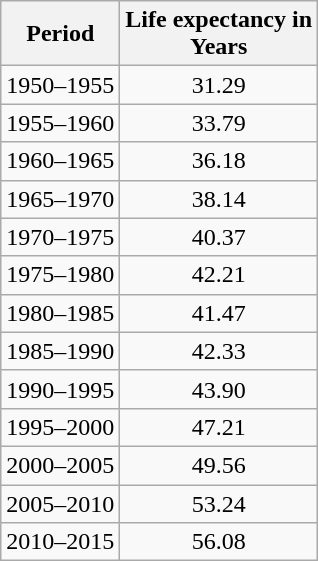<table class="wikitable" style="text-align: center;">
<tr>
<th>Period</th>
<th>Life expectancy in <br> Years</th>
</tr>
<tr>
<td>1950–1955</td>
<td>31.29</td>
</tr>
<tr>
<td>1955–1960</td>
<td> 33.79</td>
</tr>
<tr>
<td>1960–1965</td>
<td> 36.18</td>
</tr>
<tr>
<td>1965–1970</td>
<td> 38.14</td>
</tr>
<tr>
<td>1970–1975</td>
<td> 40.37</td>
</tr>
<tr>
<td>1975–1980</td>
<td> 42.21</td>
</tr>
<tr>
<td>1980–1985</td>
<td> 41.47</td>
</tr>
<tr>
<td>1985–1990</td>
<td> 42.33</td>
</tr>
<tr>
<td>1990–1995</td>
<td> 43.90</td>
</tr>
<tr>
<td>1995–2000</td>
<td> 47.21</td>
</tr>
<tr>
<td>2000–2005</td>
<td> 49.56</td>
</tr>
<tr>
<td>2005–2010</td>
<td> 53.24</td>
</tr>
<tr>
<td>2010–2015</td>
<td> 56.08</td>
</tr>
</table>
